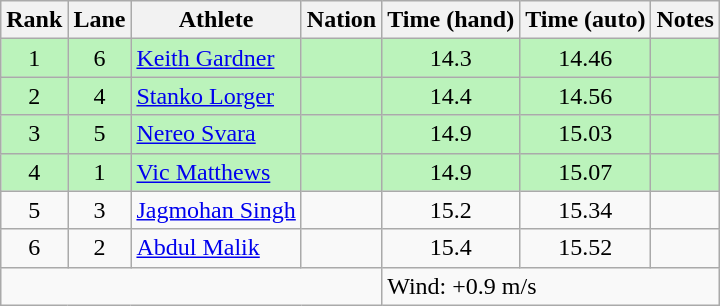<table class="wikitable sortable" style="text-align:center">
<tr>
<th>Rank</th>
<th>Lane</th>
<th>Athlete</th>
<th>Nation</th>
<th>Time (hand)</th>
<th>Time (auto)</th>
<th>Notes</th>
</tr>
<tr bgcolor=bbf3bb>
<td>1</td>
<td>6</td>
<td align=left><a href='#'>Keith Gardner</a></td>
<td align=left></td>
<td>14.3</td>
<td>14.46</td>
<td></td>
</tr>
<tr bgcolor=bbf3bb>
<td>2</td>
<td>4</td>
<td align=left><a href='#'>Stanko Lorger</a></td>
<td align=left></td>
<td>14.4</td>
<td>14.56</td>
<td></td>
</tr>
<tr bgcolor=bbf3bb>
<td>3</td>
<td>5</td>
<td align=left><a href='#'>Nereo Svara</a></td>
<td align=left></td>
<td>14.9</td>
<td>15.03</td>
<td></td>
</tr>
<tr bgcolor=bbf3bb>
<td>4</td>
<td>1</td>
<td align=left><a href='#'>Vic Matthews</a></td>
<td align=left></td>
<td>14.9</td>
<td>15.07</td>
<td></td>
</tr>
<tr>
<td>5</td>
<td>3</td>
<td align=left><a href='#'>Jagmohan Singh</a></td>
<td align=left></td>
<td>15.2</td>
<td>15.34</td>
<td></td>
</tr>
<tr>
<td>6</td>
<td>2</td>
<td align=left><a href='#'>Abdul Malik</a></td>
<td align=left></td>
<td>15.4</td>
<td>15.52</td>
<td></td>
</tr>
<tr class="sortbottom">
<td colspan=4></td>
<td colspan="3" style="text-align:left;">Wind: +0.9 m/s</td>
</tr>
</table>
